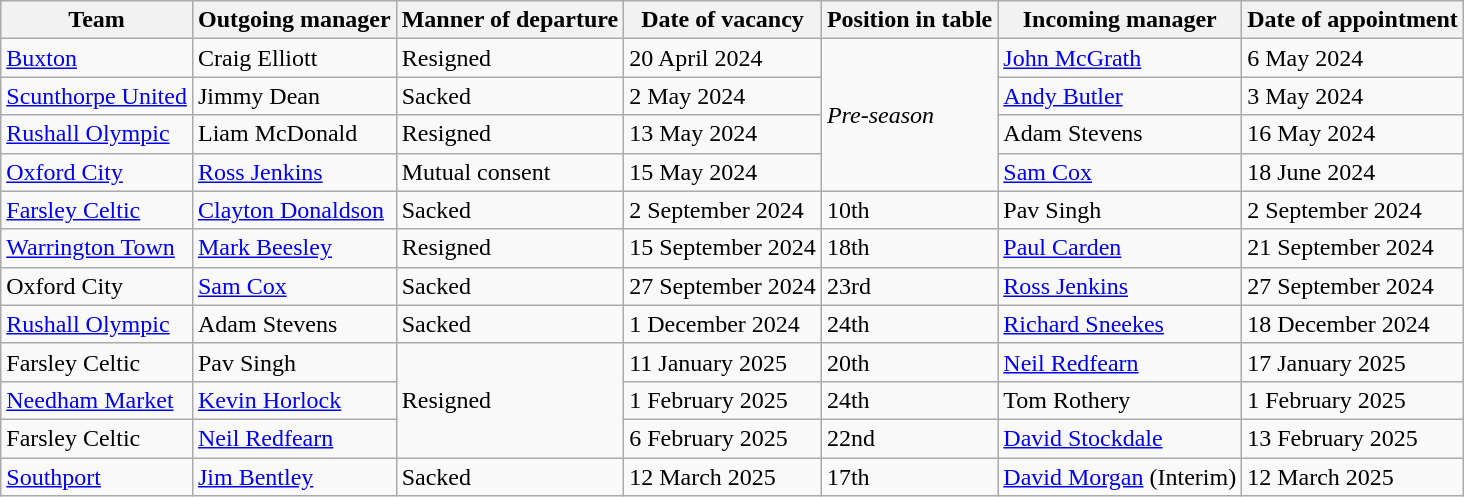<table class="wikitable sortable">
<tr>
<th>Team</th>
<th width-150>Outgoing manager</th>
<th>Manner of departure</th>
<th>Date of vacancy</th>
<th>Position in table</th>
<th>Incoming manager</th>
<th>Date of appointment</th>
</tr>
<tr>
<td><a href='#'>Buxton</a></td>
<td> Craig Elliott</td>
<td>Resigned</td>
<td>20 April 2024</td>
<td rowspan="4"><em>Pre-season</em></td>
<td> <a href='#'>John McGrath</a></td>
<td>6 May 2024</td>
</tr>
<tr>
<td><a href='#'>Scunthorpe United</a></td>
<td> Jimmy Dean</td>
<td>Sacked</td>
<td>2 May 2024</td>
<td> <a href='#'>Andy Butler</a></td>
<td>3 May 2024</td>
</tr>
<tr>
<td><a href='#'>Rushall Olympic</a></td>
<td> Liam McDonald</td>
<td>Resigned</td>
<td>13 May 2024</td>
<td> Adam Stevens</td>
<td>16 May 2024</td>
</tr>
<tr>
<td><a href='#'>Oxford City</a></td>
<td> <a href='#'>Ross Jenkins</a></td>
<td>Mutual consent</td>
<td>15 May 2024</td>
<td> <a href='#'>Sam Cox</a></td>
<td>18 June 2024</td>
</tr>
<tr>
<td><a href='#'>Farsley Celtic</a></td>
<td> <a href='#'>Clayton Donaldson</a></td>
<td>Sacked</td>
<td>2 September 2024</td>
<td>10th</td>
<td> Pav Singh</td>
<td>2 September 2024</td>
</tr>
<tr>
<td><a href='#'>Warrington Town</a></td>
<td> <a href='#'>Mark Beesley</a></td>
<td>Resigned</td>
<td>15 September 2024</td>
<td>18th</td>
<td> <a href='#'>Paul Carden</a></td>
<td>21 September 2024</td>
</tr>
<tr>
<td>Oxford City</td>
<td> <a href='#'>Sam Cox</a></td>
<td>Sacked</td>
<td>27 September 2024</td>
<td>23rd</td>
<td> <a href='#'>Ross Jenkins</a></td>
<td>27 September 2024</td>
</tr>
<tr>
<td><a href='#'>Rushall Olympic</a></td>
<td> Adam Stevens</td>
<td>Sacked</td>
<td>1 December 2024</td>
<td>24th</td>
<td> <a href='#'>Richard Sneekes</a></td>
<td>18 December 2024</td>
</tr>
<tr>
<td>Farsley Celtic</td>
<td> Pav Singh</td>
<td rowspan="3">Resigned</td>
<td>11 January 2025</td>
<td>20th</td>
<td> <a href='#'>Neil Redfearn</a></td>
<td>17 January 2025</td>
</tr>
<tr>
<td><a href='#'>Needham Market</a></td>
<td> <a href='#'>Kevin Horlock</a></td>
<td>1 February 2025</td>
<td>24th</td>
<td> Tom Rothery</td>
<td>1 February 2025</td>
</tr>
<tr>
<td>Farsley Celtic</td>
<td> <a href='#'>Neil Redfearn</a></td>
<td>6 February 2025</td>
<td>22nd</td>
<td> <a href='#'>David Stockdale</a></td>
<td>13 February 2025</td>
</tr>
<tr>
<td><a href='#'>Southport</a></td>
<td> <a href='#'>Jim Bentley</a></td>
<td>Sacked</td>
<td>12 March 2025</td>
<td>17th</td>
<td> <a href='#'>David Morgan</a> (Interim)</td>
<td>12 March 2025</td>
</tr>
</table>
